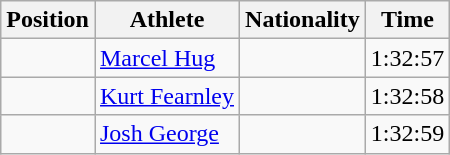<table class="wikitable sortable" border="1">
<tr>
<th>Position</th>
<th>Athlete</th>
<th>Nationality</th>
<th>Time</th>
</tr>
<tr>
<td align=center></td>
<td><a href='#'>Marcel Hug</a></td>
<td></td>
<td>1:32:57</td>
</tr>
<tr>
<td align=center></td>
<td><a href='#'>Kurt Fearnley</a></td>
<td></td>
<td>1:32:58</td>
</tr>
<tr>
<td align=center></td>
<td><a href='#'>Josh George</a></td>
<td></td>
<td>1:32:59</td>
</tr>
</table>
